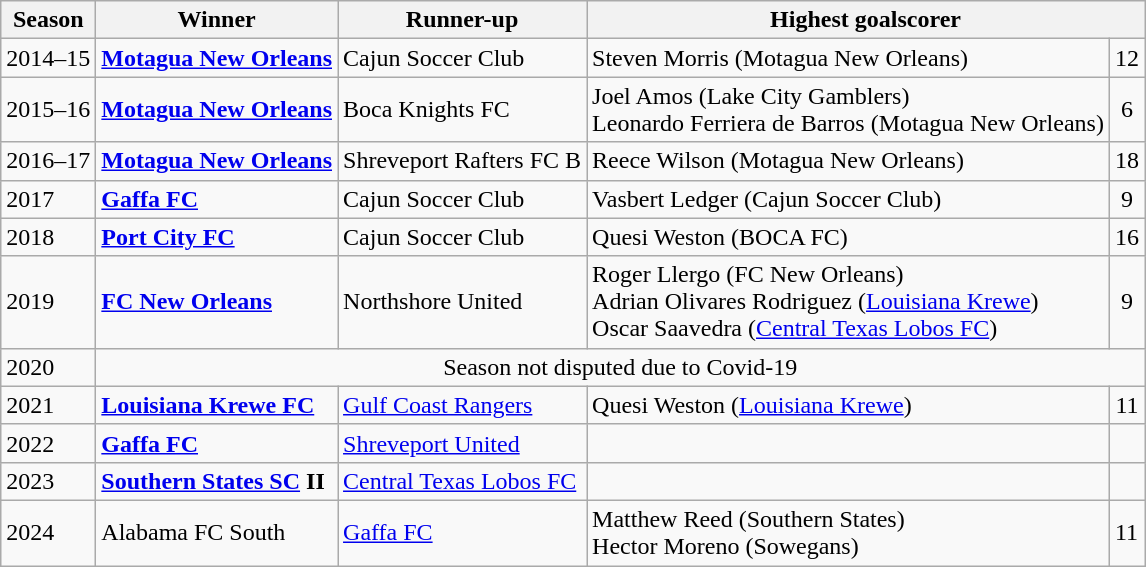<table class="wikitable">
<tr>
<th>Season</th>
<th>Winner</th>
<th>Runner-up</th>
<th colspan=2>Highest goalscorer</th>
</tr>
<tr>
<td align=center>2014–15</td>
<td><strong><a href='#'>Motagua New Orleans</a></strong></td>
<td>Cajun Soccer Club</td>
<td>Steven Morris (Motagua New Orleans)</td>
<td align=center>12</td>
</tr>
<tr>
<td align=center>2015–16</td>
<td><strong><a href='#'>Motagua New Orleans</a></strong></td>
<td>Boca Knights FC</td>
<td>Joel Amos (Lake City Gamblers)<br>Leonardo Ferriera de Barros (Motagua New Orleans)</td>
<td align=center>6</td>
</tr>
<tr>
<td align=center>2016–17</td>
<td><strong><a href='#'>Motagua New Orleans</a></strong></td>
<td>Shreveport Rafters FC B</td>
<td>Reece Wilson (Motagua New Orleans)</td>
<td align=center>18</td>
</tr>
<tr>
<td>2017</td>
<td><strong><a href='#'>Gaffa FC</a></strong></td>
<td>Cajun Soccer Club</td>
<td>Vasbert Ledger (Cajun Soccer Club)</td>
<td align=center>9</td>
</tr>
<tr>
<td>2018</td>
<td><strong><a href='#'>Port City FC</a></strong></td>
<td>Cajun Soccer Club</td>
<td>Quesi Weston (BOCA FC)</td>
<td align=center>16</td>
</tr>
<tr>
<td>2019</td>
<td><strong><a href='#'>FC New Orleans</a></strong></td>
<td>Northshore United</td>
<td>Roger Llergo (FC New Orleans)<br>Adrian Olivares Rodriguez (<a href='#'>Louisiana Krewe</a>)<br>
Oscar Saavedra (<a href='#'>Central Texas Lobos FC</a>)</td>
<td align=center>9</td>
</tr>
<tr>
<td>2020</td>
<td colspan="4" style="text-align:center;">Season not disputed due to Covid-19</td>
</tr>
<tr>
<td>2021</td>
<td><strong><a href='#'>Louisiana Krewe FC</a></strong></td>
<td><a href='#'>Gulf Coast Rangers</a></td>
<td>Quesi Weston (<a href='#'>Louisiana Krewe</a>)</td>
<td align=center>11</td>
</tr>
<tr>
<td>2022</td>
<td><strong><a href='#'>Gaffa FC</a></strong></td>
<td><a href='#'>Shreveport United</a></td>
<td></td>
<td></td>
</tr>
<tr>
<td>2023</td>
<td><strong><a href='#'>Southern States SC</a> II</strong></td>
<td><a href='#'>Central Texas Lobos FC</a></td>
<td></td>
<td></td>
</tr>
<tr>
<td>2024</td>
<td>Alabama FC South</td>
<td><a href='#'>Gaffa FC</a></td>
<td>Matthew Reed (Southern States)<br>Hector Moreno (Sowegans)</td>
<td>11</td>
</tr>
</table>
